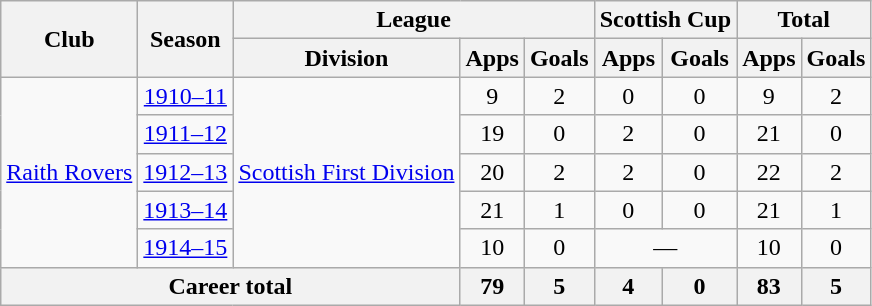<table class="wikitable" style="text-align: center">
<tr>
<th rowspan="2">Club</th>
<th rowspan="2">Season</th>
<th colspan="3">League</th>
<th colspan="2">Scottish Cup</th>
<th colspan="2">Total</th>
</tr>
<tr>
<th>Division</th>
<th>Apps</th>
<th>Goals</th>
<th>Apps</th>
<th>Goals</th>
<th>Apps</th>
<th>Goals</th>
</tr>
<tr>
<td rowspan="5"><a href='#'>Raith Rovers</a></td>
<td><a href='#'>1910–11</a></td>
<td rowspan="5"><a href='#'>Scottish First Division</a></td>
<td>9</td>
<td>2</td>
<td>0</td>
<td>0</td>
<td>9</td>
<td>2</td>
</tr>
<tr>
<td><a href='#'>1911–12</a></td>
<td>19</td>
<td>0</td>
<td>2</td>
<td>0</td>
<td>21</td>
<td>0</td>
</tr>
<tr>
<td><a href='#'>1912–13</a></td>
<td>20</td>
<td>2</td>
<td>2</td>
<td>0</td>
<td>22</td>
<td>2</td>
</tr>
<tr>
<td><a href='#'>1913–14</a></td>
<td>21</td>
<td>1</td>
<td>0</td>
<td>0</td>
<td>21</td>
<td>1</td>
</tr>
<tr>
<td><a href='#'>1914–15</a></td>
<td>10</td>
<td>0</td>
<td colspan="2">—</td>
<td>10</td>
<td>0</td>
</tr>
<tr>
<th colspan="3">Career total</th>
<th>79</th>
<th>5</th>
<th>4</th>
<th>0</th>
<th>83</th>
<th>5</th>
</tr>
</table>
